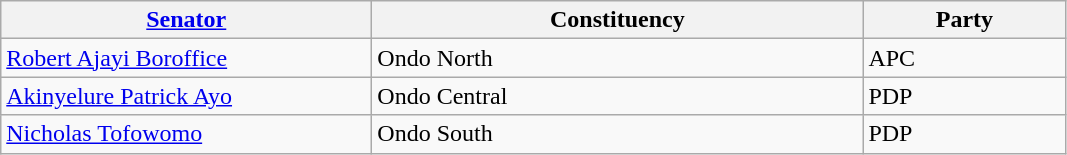<table class="wikitable sortable">
<tr>
<th style="width:15em"><a href='#'>Senator</a></th>
<th style="width:20em">Constituency</th>
<th style="width:8em">Party</th>
</tr>
<tr>
<td><a href='#'>Robert Ajayi Boroffice</a></td>
<td>Ondo North</td>
<td>APC</td>
</tr>
<tr>
<td><a href='#'>Akinyelure Patrick Ayo</a></td>
<td>Ondo Central</td>
<td>PDP</td>
</tr>
<tr>
<td><a href='#'>Nicholas Tofowomo</a></td>
<td>Ondo South</td>
<td>PDP</td>
</tr>
</table>
